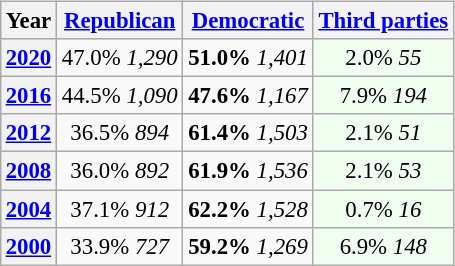<table class="wikitable" style="float: right; margin: 1em 1em 1em 0; font-size: 95%;">
<tr bgcolor=lightgrey>
<th>Year</th>
<th><a href='#'>Republican</a></th>
<th><a href='#'>Democratic</a></th>
<th><a href='#'>Third parties</a></th>
</tr>
<tr style="text-align: center;">
<th><a href='#'>2020</a></th>
<td>47.0% <em>1,290</em></td>
<td><strong>51.0%</strong> <em>1,401</em></td>
<td style="background: honeyDew;">2.0% <em>55</em></td>
</tr>
<tr style="text-align: center;">
<th><a href='#'>2016</a></th>
<td>44.5% <em>1,090</em></td>
<td><strong>47.6%</strong> <em>1,167</em></td>
<td style="background: honeyDew;">7.9% <em>194</em></td>
</tr>
<tr style="text-align: center;">
<th><a href='#'>2012</a></th>
<td>36.5% <em>894</em></td>
<td><strong>61.4%</strong> <em>1,503</em></td>
<td style="background: honeyDew;">2.1% <em>51</em></td>
</tr>
<tr style="text-align: center;">
<th><a href='#'>2008</a></th>
<td>36.0% <em>892</em></td>
<td><strong>61.9%</strong> <em>1,536</em></td>
<td style="background: honeyDew;">2.1% <em>53</em></td>
</tr>
<tr style="text-align: center;">
<th><a href='#'>2004</a></th>
<td>37.1% <em>912</em></td>
<td><strong>62.2%</strong> <em>1,528</em></td>
<td style="background: honeyDew;">0.7% <em>16</em></td>
</tr>
<tr style="text-align: center;">
<th><a href='#'>2000</a></th>
<td>33.9% <em>727</em></td>
<td><strong>59.2%</strong> <em>1,269</em></td>
<td style="background: honeyDew;">6.9% <em>148</em></td>
</tr>
</table>
